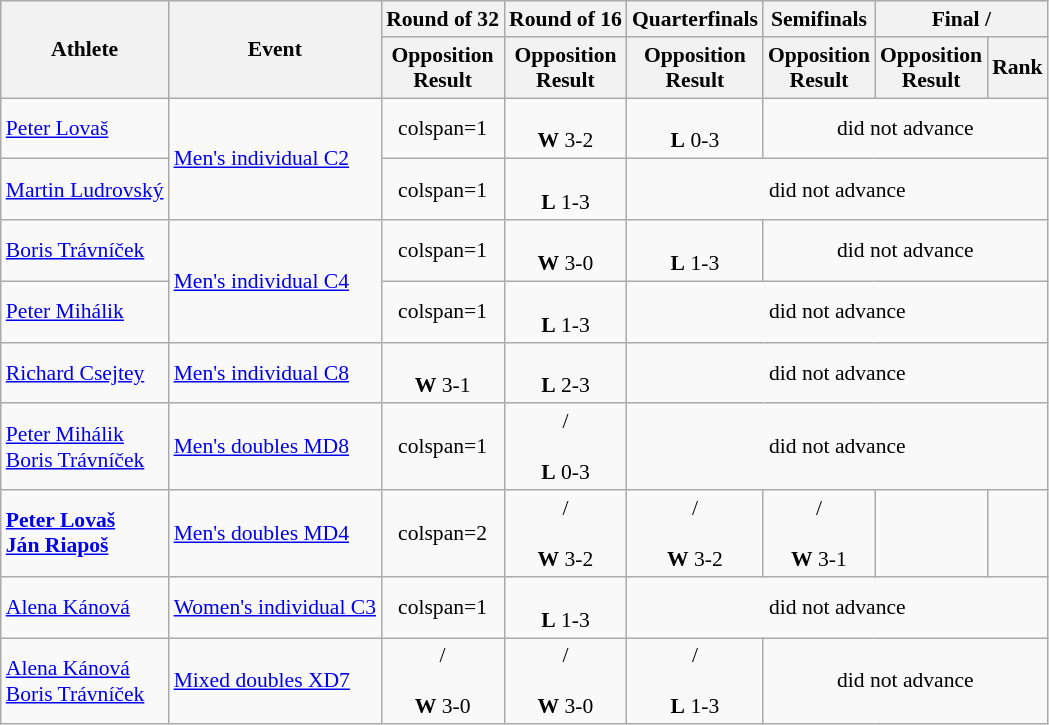<table class=wikitable style="font-size:90%">
<tr align=center>
<th rowspan="2">Athlete</th>
<th rowspan="2">Event</th>
<th>Round of 32</th>
<th>Round of 16</th>
<th>Quarterfinals</th>
<th>Semifinals</th>
<th colspan="2">Final / </th>
</tr>
<tr>
<th>Opposition<br>Result</th>
<th>Opposition<br>Result</th>
<th>Opposition<br>Result</th>
<th>Opposition<br>Result</th>
<th>Opposition<br>Result</th>
<th>Rank</th>
</tr>
<tr align=center>
<td align=left><a href='#'>Peter Lovaš</a></td>
<td align=left rowspan=2><a href='#'>Men's individual C2</a></td>
<td>colspan=1 </td>
<td><br> <strong>W</strong> 3-2</td>
<td><br> <strong>L</strong> 0-3</td>
<td colspan=3>did not advance</td>
</tr>
<tr align=center>
<td align=left><a href='#'>Martin Ludrovský</a></td>
<td>colspan=1 </td>
<td><br><strong>L</strong> 1-3</td>
<td colspan=4>did not advance</td>
</tr>
<tr align=center>
<td align=left><a href='#'>Boris Trávníček</a></td>
<td align=left rowspan=2><a href='#'>Men's individual C4</a></td>
<td>colspan=1 </td>
<td><br> <strong>W</strong> 3-0</td>
<td><br> <strong>L</strong> 1-3</td>
<td colspan=4>did not advance</td>
</tr>
<tr align=center>
<td align=left><a href='#'>Peter Mihálik</a></td>
<td>colspan=1 </td>
<td><br><strong>L</strong> 1-3</td>
<td colspan=4>did not advance</td>
</tr>
<tr align=center>
<td align=left><a href='#'>Richard Csejtey</a></td>
<td align=left><a href='#'>Men's individual C8</a></td>
<td><br><strong>W</strong> 3-1</td>
<td><br><strong>L</strong> 2-3</td>
<td colspan=4>did not advance</td>
</tr>
<tr align=center>
<td align=left><a href='#'>Peter Mihálik</a><br><a href='#'>Boris Trávníček</a></td>
<td align=left><a href='#'>Men's doubles MD8</a></td>
<td>colspan=1 </td>
<td>/<br><br> <strong>L</strong> 0-3</td>
<td colspan=4>did not advance</td>
</tr>
<tr align=center>
<td align=left><strong><a href='#'>Peter Lovaš</a><br><a href='#'>Ján Riapoš</a></strong></td>
<td align=left><a href='#'>Men's doubles MD4</a></td>
<td>colspan=2 </td>
<td>/<br><br> <strong>W</strong> 3-2</td>
<td>/<br><br> <strong>W</strong> 3-2</td>
<td>/<br><br><strong>W</strong> 3-1</td>
<td></td>
</tr>
<tr align=center>
<td align=left><a href='#'>Alena Kánová</a></td>
<td align=left><a href='#'>Women's individual C3</a></td>
<td>colspan=1 </td>
<td><br> <strong>L</strong> 1-3</td>
<td colspan=4>did not advance</td>
</tr>
<tr align=center>
<td align=left><a href='#'>Alena Kánová</a><br><a href='#'>Boris Trávníček</a></td>
<td align=left><a href='#'>Mixed doubles XD7</a></td>
<td>/<br><br> <strong>W</strong> 3-0</td>
<td>/<br><br> <strong>W</strong> 3-0</td>
<td>/<br><br> <strong>L</strong> 1-3</td>
<td colspan=3>did not advance</td>
</tr>
</table>
